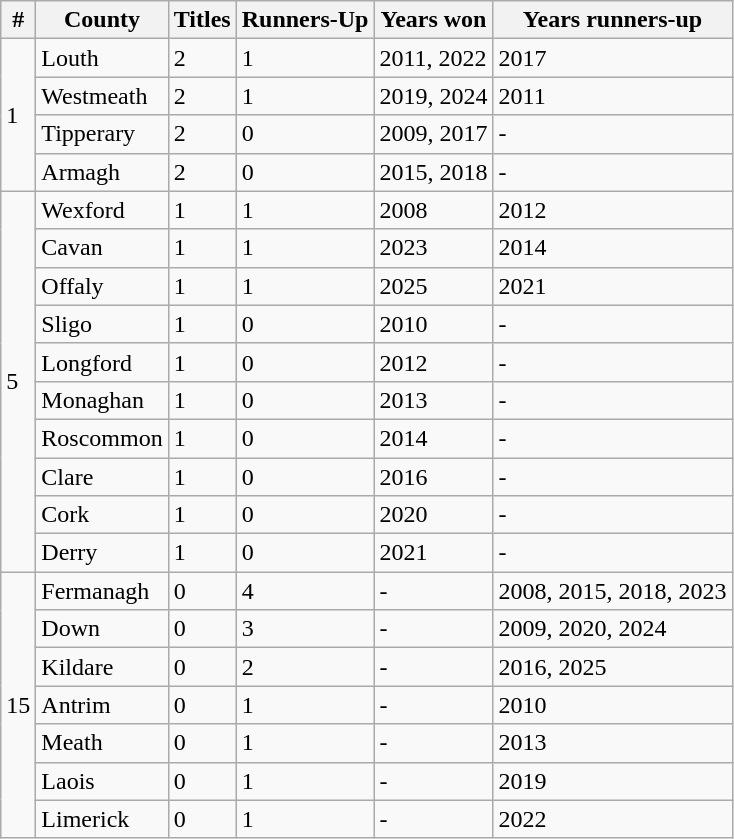<table class="sortable wikitable">
<tr>
<th>#</th>
<th>County</th>
<th>Titles</th>
<th>Runners-Up</th>
<th>Years won</th>
<th>Years runners-up</th>
</tr>
<tr>
<td rowspan="4">1</td>
<td> Louth</td>
<td>2</td>
<td>1</td>
<td>2011, 2022</td>
<td>2017</td>
</tr>
<tr>
<td> Westmeath</td>
<td>2</td>
<td>1</td>
<td>2019, 2024</td>
<td>2011</td>
</tr>
<tr>
<td> Tipperary</td>
<td>2</td>
<td>0</td>
<td>2009, 2017</td>
<td>-</td>
</tr>
<tr>
<td> Armagh</td>
<td>2</td>
<td>0</td>
<td>2015, 2018</td>
<td>-</td>
</tr>
<tr>
<td rowspan="10">5</td>
<td> Wexford</td>
<td>1</td>
<td>1</td>
<td>2008</td>
<td>2012</td>
</tr>
<tr>
<td> Cavan</td>
<td>1</td>
<td>1</td>
<td>2023</td>
<td>2014</td>
</tr>
<tr>
<td> Offaly</td>
<td>1</td>
<td>1</td>
<td>2025</td>
<td>2021</td>
</tr>
<tr>
<td> Sligo</td>
<td>1</td>
<td>0</td>
<td>2010</td>
<td>-</td>
</tr>
<tr>
<td> Longford</td>
<td>1</td>
<td>0</td>
<td>2012</td>
<td>-</td>
</tr>
<tr>
<td> Monaghan</td>
<td>1</td>
<td>0</td>
<td>2013</td>
<td>-</td>
</tr>
<tr>
<td> Roscommon</td>
<td>1</td>
<td>0</td>
<td>2014</td>
<td>-</td>
</tr>
<tr>
<td> Clare</td>
<td>1</td>
<td>0</td>
<td>2016</td>
<td>-</td>
</tr>
<tr>
<td> Cork</td>
<td>1</td>
<td>0</td>
<td>2020</td>
<td>-</td>
</tr>
<tr>
<td> Derry</td>
<td>1</td>
<td>0</td>
<td>2021</td>
<td>-</td>
</tr>
<tr>
<td rowspan="8">15</td>
<td> Fermanagh</td>
<td>0</td>
<td>4</td>
<td>-</td>
<td>2008, 2015, 2018, 2023</td>
</tr>
<tr>
<td> Down</td>
<td>0</td>
<td>3</td>
<td>-</td>
<td>2009, 2020, 2024</td>
</tr>
<tr>
<td> Kildare</td>
<td>0</td>
<td>2</td>
<td>-</td>
<td>2016, 2025</td>
</tr>
<tr>
<td> Antrim</td>
<td>0</td>
<td>1</td>
<td>-</td>
<td>2010</td>
</tr>
<tr>
<td> Meath</td>
<td>0</td>
<td>1</td>
<td>-</td>
<td>2013</td>
</tr>
<tr>
<td> Laois</td>
<td>0</td>
<td>1</td>
<td>-</td>
<td>2019</td>
</tr>
<tr>
<td> Limerick</td>
<td>0</td>
<td>1</td>
<td>-</td>
<td>2022</td>
</tr>
</table>
